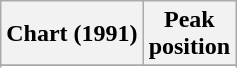<table class="wikitable sortable">
<tr>
<th align="left">Chart (1991)</th>
<th align="center">Peak<br>position</th>
</tr>
<tr>
</tr>
<tr>
</tr>
</table>
